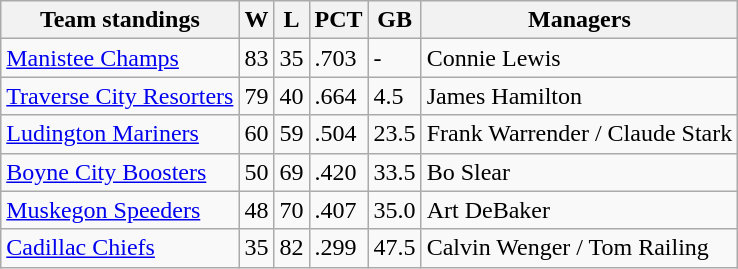<table class="wikitable">
<tr>
<th>Team standings</th>
<th>W</th>
<th>L</th>
<th>PCT</th>
<th>GB</th>
<th>Managers</th>
</tr>
<tr>
<td><a href='#'>Manistee Champs</a></td>
<td>83</td>
<td>35</td>
<td>.703</td>
<td>-</td>
<td>Connie Lewis</td>
</tr>
<tr>
<td><a href='#'>Traverse City Resorters</a></td>
<td>79</td>
<td>40</td>
<td>.664</td>
<td>4.5</td>
<td>James Hamilton</td>
</tr>
<tr>
<td><a href='#'>Ludington Mariners</a></td>
<td>60</td>
<td>59</td>
<td>.504</td>
<td>23.5</td>
<td>Frank Warrender / Claude Stark</td>
</tr>
<tr>
<td><a href='#'>Boyne City Boosters</a></td>
<td>50</td>
<td>69</td>
<td>.420</td>
<td>33.5</td>
<td>Bo Slear</td>
</tr>
<tr>
<td><a href='#'>Muskegon Speeders</a></td>
<td>48</td>
<td>70</td>
<td>.407</td>
<td>35.0</td>
<td>Art DeBaker</td>
</tr>
<tr>
<td><a href='#'>Cadillac Chiefs</a></td>
<td>35</td>
<td>82</td>
<td>.299</td>
<td>47.5</td>
<td>Calvin Wenger / Tom Railing</td>
</tr>
</table>
